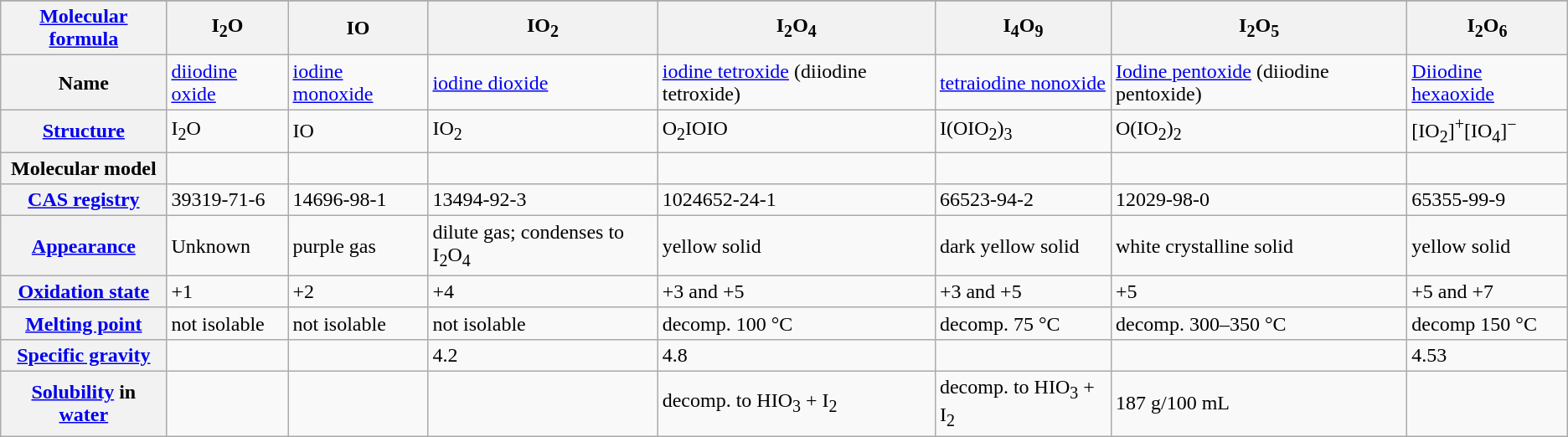<table align="center"  class="wikitable">
<tr>
</tr>
<tr>
<th><a href='#'>Molecular formula</a></th>
<th>I<sub>2</sub>O</th>
<th>IO</th>
<th>IO<sub>2</sub></th>
<th>I<sub>2</sub>O<sub>4</sub></th>
<th>I<sub>4</sub>O<sub>9</sub></th>
<th>I<sub>2</sub>O<sub>5</sub></th>
<th>I<sub>2</sub>O<sub>6</sub></th>
</tr>
<tr>
<th>Name</th>
<td><a href='#'>diiodine oxide</a></td>
<td><a href='#'>iodine monoxide</a></td>
<td><a href='#'>iodine dioxide</a></td>
<td><a href='#'>iodine tetroxide</a> (diiodine tetroxide)</td>
<td><a href='#'>tetraiodine nonoxide</a></td>
<td><a href='#'>Iodine pentoxide</a> (diiodine pentoxide)</td>
<td><a href='#'>Diiodine hexaoxide</a></td>
</tr>
<tr>
<th><a href='#'>Structure</a></th>
<td>I<sub>2</sub>O</td>
<td>IO</td>
<td>IO<sub>2</sub></td>
<td>O<sub>2</sub>IOIO</td>
<td>I(OIO<sub>2</sub>)<sub>3</sub></td>
<td>O(IO<sub>2</sub>)<sub>2</sub></td>
<td>[IO<sub>2</sub>]<sup>+</sup>[IO<sub>4</sub>]<sup>−</sup></td>
</tr>
<tr>
<th>Molecular model</th>
<td></td>
<td></td>
<td></td>
<td></td>
<td></td>
<td></td>
<td></td>
</tr>
<tr>
<th><a href='#'>CAS registry</a></th>
<td>39319-71-6</td>
<td>14696-98-1</td>
<td>13494-92-3</td>
<td>1024652-24-1</td>
<td>66523-94-2</td>
<td>12029-98-0</td>
<td>65355-99-9</td>
</tr>
<tr>
<th><a href='#'>Appearance</a></th>
<td>Unknown</td>
<td>purple gas</td>
<td>dilute gas; condenses to I<sub>2</sub>O<sub>4</sub></td>
<td>yellow solid</td>
<td>dark yellow solid</td>
<td>white crystalline solid</td>
<td>yellow solid</td>
</tr>
<tr>
<th><a href='#'>Oxidation state</a></th>
<td>+1</td>
<td>+2</td>
<td>+4</td>
<td>+3 and +5</td>
<td>+3 and +5</td>
<td>+5</td>
<td>+5 and +7</td>
</tr>
<tr>
<th><a href='#'>Melting point</a></th>
<td>not isolable</td>
<td>not isolable</td>
<td>not isolable</td>
<td>decomp. 100 °C</td>
<td>decomp. 75 °C</td>
<td>decomp. 300–350 °C</td>
<td>decomp 150 °C</td>
</tr>
<tr>
<th><a href='#'>Specific gravity</a></th>
<td></td>
<td></td>
<td>4.2</td>
<td>4.8</td>
<td></td>
<td></td>
<td>4.53</td>
</tr>
<tr>
<th><a href='#'>Solubility</a> in <a href='#'>water</a></th>
<td></td>
<td></td>
<td></td>
<td>decomp. to HIO<sub>3</sub> + I<sub>2</sub></td>
<td>decomp. to HIO<sub>3</sub> + I<sub>2</sub></td>
<td>187 g/100 mL</td>
<td></td>
</tr>
</table>
